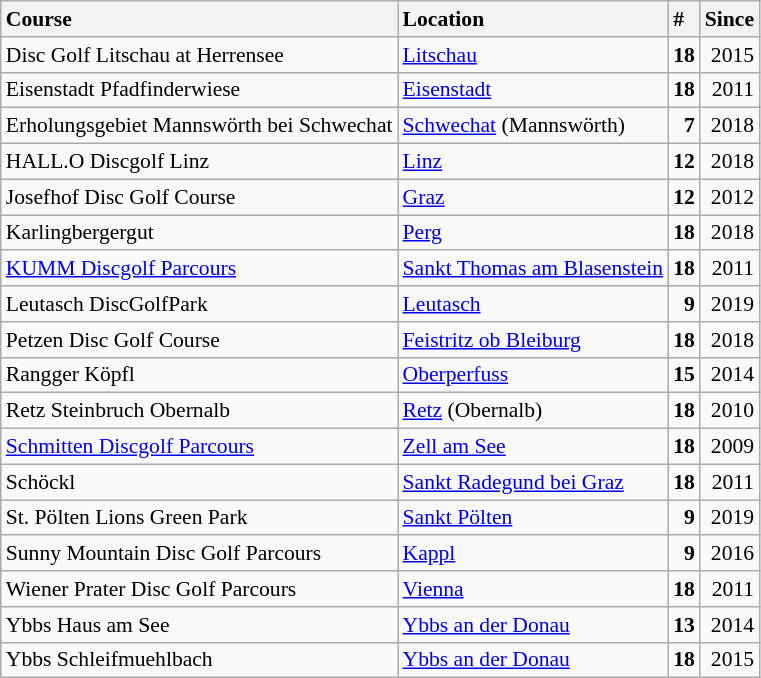<table class="compact sortable wikitable" style="font-size: 90%">
<tr>
<th style="text-align:left;">Course</th>
<th style="text-align:left;">Location</th>
<th style="text-align:left;">#</th>
<th style="text-align:left;">Since</th>
</tr>
<tr>
<td>Disc Golf Litschau at Herrensee</td>
<td><a href='#'>Litschau</a></td>
<td style="text-align:right;"><strong>18</strong></td>
<td style="text-align:right;">2015</td>
</tr>
<tr>
<td>Eisenstadt Pfadfinderwiese</td>
<td><a href='#'>Eisenstadt</a></td>
<td style="text-align:right;"><strong>18</strong></td>
<td style="text-align:right;">2011</td>
</tr>
<tr>
<td>Erholungsgebiet Mannswörth bei Schwechat</td>
<td><a href='#'>Schwechat</a> (Mannswörth)</td>
<td style="text-align:right;"><strong>7</strong></td>
<td style="text-align:right;">2018</td>
</tr>
<tr>
<td>HALL.O Discgolf Linz</td>
<td><a href='#'>Linz</a></td>
<td style="text-align:right;"><strong>12</strong></td>
<td style="text-align:right;">2018</td>
</tr>
<tr>
<td>Josefhof Disc Golf Course</td>
<td><a href='#'>Graz</a></td>
<td style="text-align:right;"><strong>12</strong></td>
<td style="text-align:right;">2012</td>
</tr>
<tr>
<td>Karlingbergergut</td>
<td><a href='#'>Perg</a></td>
<td style="text-align:right;"><strong>18</strong></td>
<td style="text-align:right;">2018</td>
</tr>
<tr>
<td><a href='#'>KUMM Discgolf Parcours</a></td>
<td><a href='#'>Sankt Thomas am Blasenstein</a></td>
<td style="text-align:right;"><strong>18</strong></td>
<td style="text-align:right;">2011</td>
</tr>
<tr>
<td>Leutasch DiscGolfPark</td>
<td><a href='#'>Leutasch</a></td>
<td style="text-align:right;"><strong>9</strong></td>
<td style="text-align:right;">2019</td>
</tr>
<tr>
<td>Petzen Disc Golf Course</td>
<td><a href='#'>Feistritz ob Bleiburg</a></td>
<td style="text-align:right;"><strong>18</strong></td>
<td style="text-align:right;">2018</td>
</tr>
<tr>
<td>Rangger Köpfl</td>
<td><a href='#'>Oberperfuss</a></td>
<td style="text-align:right;"><strong>15</strong></td>
<td style="text-align:right;">2014</td>
</tr>
<tr>
<td>Retz Steinbruch Obernalb</td>
<td><a href='#'>Retz</a> (Obernalb)</td>
<td style="text-align:right;"><strong>18</strong></td>
<td style="text-align:right;">2010</td>
</tr>
<tr>
<td><a href='#'>Schmitten Discgolf Parcours</a></td>
<td><a href='#'>Zell am See</a></td>
<td style="text-align:right;"><strong>18</strong></td>
<td style="text-align:right;">2009</td>
</tr>
<tr>
<td>Schöckl</td>
<td><a href='#'>Sankt Radegund bei Graz</a></td>
<td style="text-align:right;"><strong>18</strong></td>
<td style="text-align:right;">2011</td>
</tr>
<tr>
<td>St. Pölten Lions Green Park</td>
<td><a href='#'>Sankt Pölten</a></td>
<td style="text-align:right;"><strong>9</strong></td>
<td style="text-align:right;">2019</td>
</tr>
<tr>
<td>Sunny Mountain Disc Golf Parcours</td>
<td><a href='#'>Kappl</a></td>
<td style="text-align:right;"><strong>9</strong></td>
<td style="text-align:right;">2016</td>
</tr>
<tr>
<td>Wiener Prater Disc Golf Parcours</td>
<td><a href='#'>Vienna</a></td>
<td style="text-align:right;"><strong>18</strong></td>
<td style="text-align:right;">2011</td>
</tr>
<tr>
<td>Ybbs Haus am See</td>
<td><a href='#'>Ybbs an der Donau</a></td>
<td style="text-align:right;"><strong>13</strong></td>
<td style="text-align:right;">2014</td>
</tr>
<tr>
<td>Ybbs Schleifmuehlbach</td>
<td><a href='#'>Ybbs an der Donau</a></td>
<td style="text-align:right;"><strong>18</strong></td>
<td style="text-align:right;">2015</td>
</tr>
</table>
